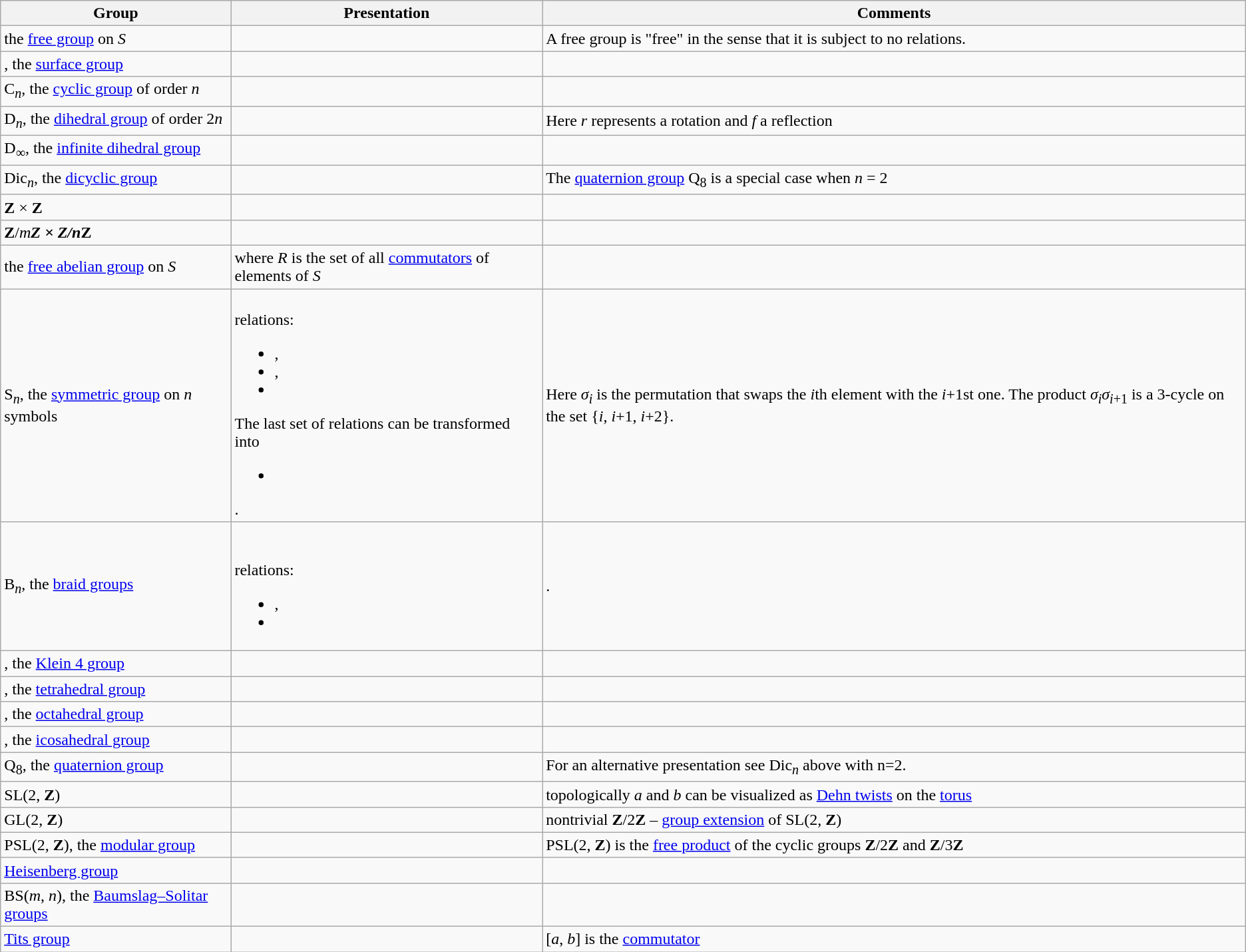<table border=1 class="wikitable">
<tr>
<th>Group</th>
<th>Presentation</th>
<th>Comments</th>
</tr>
<tr>
<td>the <a href='#'>free group</a> on <em>S</em></td>
<td></td>
<td>A free group is "free" in the sense that it is subject to no relations.</td>
</tr>
<tr>
<td>, the <a href='#'>surface group</a></td>
<td></td>
<td></td>
</tr>
<tr>
<td>C<sub><em>n</em></sub>, the <a href='#'>cyclic group</a> of order <em>n</em></td>
<td></td>
<td></td>
</tr>
<tr>
<td>D<sub><em>n</em></sub>, the <a href='#'>dihedral group</a> of order 2<em>n</em></td>
<td></td>
<td>Here <em>r</em> represents a rotation and <em>f</em> a reflection</td>
</tr>
<tr>
<td>D<sub>∞</sub>, the <a href='#'>infinite dihedral group</a></td>
<td></td>
<td></td>
</tr>
<tr>
<td>Dic<sub><em>n</em></sub>, the <a href='#'>dicyclic group</a></td>
<td></td>
<td>The <a href='#'>quaternion group</a> Q<sub>8</sub> is a special case when <em>n</em> = 2</td>
</tr>
<tr>
<td><strong>Z</strong> × <strong>Z</strong></td>
<td></td>
<td></td>
</tr>
<tr>
<td><strong>Z</strong>/<em>m<strong><em>Z<strong> × </strong>Z<strong>/</em>n</em></strong>Z</strong></td>
<td></td>
<td></td>
</tr>
<tr>
<td>the <a href='#'>free abelian group</a> on <em>S</em></td>
<td> where <em>R</em> is the set of all <a href='#'>commutators</a> of elements of <em>S</em></td>
<td></td>
</tr>
<tr>
<td>S<sub><em>n</em></sub>, the <a href='#'>symmetric group</a> on <em>n</em> symbols</td>
<td><br>relations:<br><ul><li>,</li><li>,</li><li></li></ul>The last set of relations can be transformed into<ul><li></li></ul>.</td>
<td>Here <em>σ</em><sub><em>i</em></sub> is the permutation that swaps the <em>i</em>th element with the <em>i</em>+1st one. The product <em>σ</em><sub><em>i</em></sub><em>σ</em><sub><em>i</em>+1</sub> is a 3-cycle on the set {<em>i</em>, <em>i</em>+1, <em>i</em>+2}.</td>
</tr>
<tr>
<td>B<sub><em>n</em></sub>, the <a href='#'>braid groups</a></td>
<td><br><br>relations:<ul><li>,</li><li></li></ul></td>
<td>.</td>
</tr>
<tr>
<td>, the <a href='#'>Klein 4 group</a></td>
<td></td>
<td></td>
</tr>
<tr>
<td>, the <a href='#'>tetrahedral group</a></td>
<td></td>
<td></td>
</tr>
<tr>
<td>, the <a href='#'>octahedral group</a></td>
<td></td>
<td></td>
</tr>
<tr>
<td>, the <a href='#'>icosahedral group</a></td>
<td></td>
<td></td>
</tr>
<tr>
<td>Q<sub>8</sub>, the <a href='#'>quaternion group</a></td>
<td></td>
<td>For an alternative presentation see Dic<sub><em>n</em></sub> above with n=2.</td>
</tr>
<tr>
<td>SL(2, <strong>Z</strong>)</td>
<td></td>
<td>topologically <em>a</em> and <em>b</em> can be visualized as <a href='#'>Dehn twists</a> on the <a href='#'>torus</a></td>
</tr>
<tr>
<td>GL(2, <strong>Z</strong>)</td>
<td></td>
<td>nontrivial <strong>Z</strong>/2<strong>Z</strong> – <a href='#'>group extension</a> of SL(2, <strong>Z</strong>)</td>
</tr>
<tr>
<td>PSL(2, <strong>Z</strong>), the <a href='#'>modular group</a></td>
<td></td>
<td>PSL(2, <strong>Z</strong>) is the <a href='#'>free product</a> of the cyclic groups <strong>Z</strong>/2<strong>Z</strong> and <strong>Z</strong>/3<strong>Z</strong></td>
</tr>
<tr>
<td><a href='#'>Heisenberg group</a></td>
<td></td>
<td></td>
</tr>
<tr>
<td>BS(<em>m</em>, <em>n</em>), the <a href='#'>Baumslag–Solitar groups</a></td>
<td></td>
<td></td>
</tr>
<tr>
<td><a href='#'>Tits group</a></td>
<td></td>
<td>[<em>a</em>, <em>b</em>] is the <a href='#'>commutator</a></td>
</tr>
</table>
